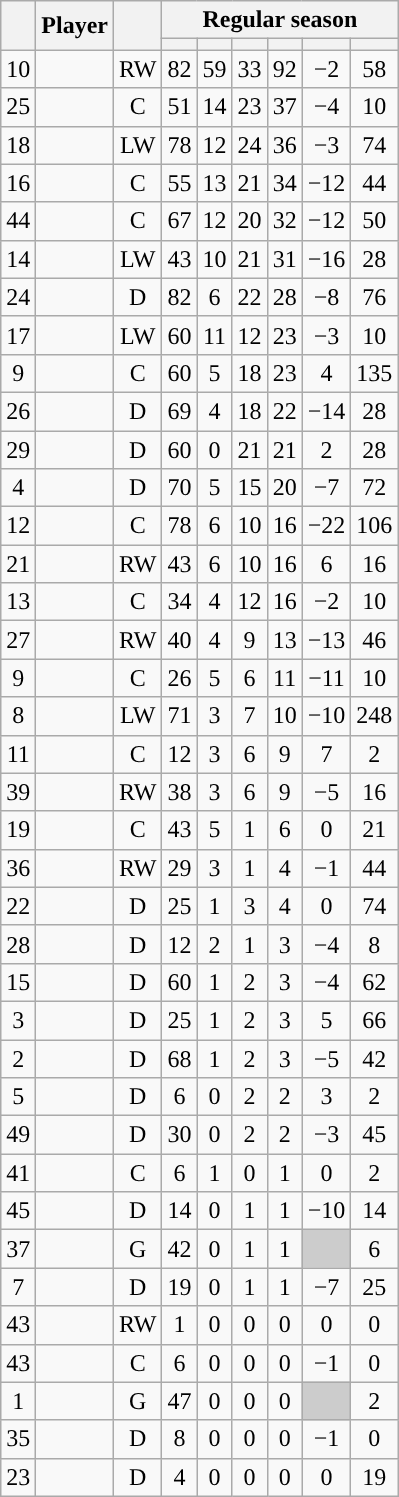<table class="wikitable sortable plainrowheaders" style="text-align:center;">
<tr>
<th scope="col" data-sort-type="number" rowspan="2"></th>
<th scope="col" rowspan="2">Player</th>
<th scope="col" rowspan="2"></th>
<th scope=colgroup colspan=6>Regular season</th>
</tr>
<tr>
<th scope="col" data-sort-type="number"></th>
<th scope="col" data-sort-type="number"></th>
<th scope="col" data-sort-type="number"></th>
<th scope="col" data-sort-type="number"></th>
<th scope="col" data-sort-type="number"></th>
<th scope="col" data-sort-type="number"></th>
</tr>
<tr>
<td scope="row">10</td>
<td align="left"></td>
<td>RW</td>
<td>82</td>
<td>59</td>
<td>33</td>
<td>92</td>
<td>−2</td>
<td>58</td>
</tr>
<tr>
<td scope="row">25</td>
<td align="left"></td>
<td>C</td>
<td>51</td>
<td>14</td>
<td>23</td>
<td>37</td>
<td>−4</td>
<td>10</td>
</tr>
<tr>
<td scope="row">18</td>
<td align="left"></td>
<td>LW</td>
<td>78</td>
<td>12</td>
<td>24</td>
<td>36</td>
<td>−3</td>
<td>74</td>
</tr>
<tr>
<td scope="row">16</td>
<td align="left"></td>
<td>C</td>
<td>55</td>
<td>13</td>
<td>21</td>
<td>34</td>
<td>−12</td>
<td>44</td>
</tr>
<tr>
<td scope="row">44</td>
<td align="left"></td>
<td>C</td>
<td>67</td>
<td>12</td>
<td>20</td>
<td>32</td>
<td>−12</td>
<td>50</td>
</tr>
<tr>
<td scope="row">14</td>
<td align="left"></td>
<td>LW</td>
<td>43</td>
<td>10</td>
<td>21</td>
<td>31</td>
<td>−16</td>
<td>28</td>
</tr>
<tr>
<td scope="row">24</td>
<td align="left"></td>
<td>D</td>
<td>82</td>
<td>6</td>
<td>22</td>
<td>28</td>
<td>−8</td>
<td>76</td>
</tr>
<tr>
<td scope="row">17</td>
<td align="left"></td>
<td>LW</td>
<td>60</td>
<td>11</td>
<td>12</td>
<td>23</td>
<td>−3</td>
<td>10</td>
</tr>
<tr>
<td scope="row">9</td>
<td align="left"></td>
<td>C</td>
<td>60</td>
<td>5</td>
<td>18</td>
<td>23</td>
<td>4</td>
<td>135</td>
</tr>
<tr>
<td scope="row">26</td>
<td align="left"></td>
<td>D</td>
<td>69</td>
<td>4</td>
<td>18</td>
<td>22</td>
<td>−14</td>
<td>28</td>
</tr>
<tr>
<td scope="row">29</td>
<td align="left"></td>
<td>D</td>
<td>60</td>
<td>0</td>
<td>21</td>
<td>21</td>
<td>2</td>
<td>28</td>
</tr>
<tr>
<td scope="row">4</td>
<td align="left"></td>
<td>D</td>
<td>70</td>
<td>5</td>
<td>15</td>
<td>20</td>
<td>−7</td>
<td>72</td>
</tr>
<tr>
<td scope="row">12</td>
<td align="left"></td>
<td>C</td>
<td>78</td>
<td>6</td>
<td>10</td>
<td>16</td>
<td>−22</td>
<td>106</td>
</tr>
<tr>
<td scope="row">21</td>
<td align="left"></td>
<td>RW</td>
<td>43</td>
<td>6</td>
<td>10</td>
<td>16</td>
<td>6</td>
<td>16</td>
</tr>
<tr>
<td scope="row">13</td>
<td align="left"></td>
<td>C</td>
<td>34</td>
<td>4</td>
<td>12</td>
<td>16</td>
<td>−2</td>
<td>10</td>
</tr>
<tr>
<td scope="row">27</td>
<td align="left"></td>
<td>RW</td>
<td>40</td>
<td>4</td>
<td>9</td>
<td>13</td>
<td>−13</td>
<td>46</td>
</tr>
<tr>
<td scope="row">9</td>
<td align="left"></td>
<td>C</td>
<td>26</td>
<td>5</td>
<td>6</td>
<td>11</td>
<td>−11</td>
<td>10</td>
</tr>
<tr>
<td scope="row">8</td>
<td align="left"></td>
<td>LW</td>
<td>71</td>
<td>3</td>
<td>7</td>
<td>10</td>
<td>−10</td>
<td>248</td>
</tr>
<tr>
<td scope="row">11</td>
<td align="left"></td>
<td>C</td>
<td>12</td>
<td>3</td>
<td>6</td>
<td>9</td>
<td>7</td>
<td>2</td>
</tr>
<tr>
<td scope="row">39</td>
<td align="left"></td>
<td>RW</td>
<td>38</td>
<td>3</td>
<td>6</td>
<td>9</td>
<td>−5</td>
<td>16</td>
</tr>
<tr>
<td scope="row">19</td>
<td align="left"></td>
<td>C</td>
<td>43</td>
<td>5</td>
<td>1</td>
<td>6</td>
<td>0</td>
<td>21</td>
</tr>
<tr>
<td scope="row">36</td>
<td align="left"></td>
<td>RW</td>
<td>29</td>
<td>3</td>
<td>1</td>
<td>4</td>
<td>−1</td>
<td>44</td>
</tr>
<tr>
<td scope="row">22</td>
<td align="left"></td>
<td>D</td>
<td>25</td>
<td>1</td>
<td>3</td>
<td>4</td>
<td>0</td>
<td>74</td>
</tr>
<tr>
<td scope="row">28</td>
<td align="left"></td>
<td>D</td>
<td>12</td>
<td>2</td>
<td>1</td>
<td>3</td>
<td>−4</td>
<td>8</td>
</tr>
<tr>
<td scope="row">15</td>
<td align="left"></td>
<td>D</td>
<td>60</td>
<td>1</td>
<td>2</td>
<td>3</td>
<td>−4</td>
<td>62</td>
</tr>
<tr>
<td scope="row">3</td>
<td align="left"></td>
<td>D</td>
<td>25</td>
<td>1</td>
<td>2</td>
<td>3</td>
<td>5</td>
<td>66</td>
</tr>
<tr>
<td scope="row">2</td>
<td align="left"></td>
<td>D</td>
<td>68</td>
<td>1</td>
<td>2</td>
<td>3</td>
<td>−5</td>
<td>42</td>
</tr>
<tr>
<td scope="row">5</td>
<td align="left"></td>
<td>D</td>
<td>6</td>
<td>0</td>
<td>2</td>
<td>2</td>
<td>3</td>
<td>2</td>
</tr>
<tr>
<td scope="row">49</td>
<td align="left"></td>
<td>D</td>
<td>30</td>
<td>0</td>
<td>2</td>
<td>2</td>
<td>−3</td>
<td>45</td>
</tr>
<tr>
<td scope="row">41</td>
<td align="left"></td>
<td>C</td>
<td>6</td>
<td>1</td>
<td>0</td>
<td>1</td>
<td>0</td>
<td>2</td>
</tr>
<tr>
<td scope="row">45</td>
<td align="left"></td>
<td>D</td>
<td>14</td>
<td>0</td>
<td>1</td>
<td>1</td>
<td>−10</td>
<td>14</td>
</tr>
<tr>
<td scope="row">37</td>
<td align="left"></td>
<td>G</td>
<td>42</td>
<td>0</td>
<td>1</td>
<td>1</td>
<td style="background:#ccc"></td>
<td>6</td>
</tr>
<tr>
<td scope="row">7</td>
<td align="left"></td>
<td>D</td>
<td>19</td>
<td>0</td>
<td>1</td>
<td>1</td>
<td>−7</td>
<td>25</td>
</tr>
<tr>
<td scope="row">43</td>
<td align="left"></td>
<td>RW</td>
<td>1</td>
<td>0</td>
<td>0</td>
<td>0</td>
<td>0</td>
<td>0</td>
</tr>
<tr>
<td scope="row">43</td>
<td align="left"></td>
<td>C</td>
<td>6</td>
<td>0</td>
<td>0</td>
<td>0</td>
<td>−1</td>
<td>0</td>
</tr>
<tr>
<td scope="row">1</td>
<td align="left"></td>
<td>G</td>
<td>47</td>
<td>0</td>
<td>0</td>
<td>0</td>
<td style="background:#ccc"></td>
<td>2</td>
</tr>
<tr>
<td scope="row">35</td>
<td align="left"></td>
<td>D</td>
<td>8</td>
<td>0</td>
<td>0</td>
<td>0</td>
<td>−1</td>
<td>0</td>
</tr>
<tr>
<td scope="row">23</td>
<td align="left"></td>
<td>D</td>
<td>4</td>
<td>0</td>
<td>0</td>
<td>0</td>
<td>0</td>
<td>19</td>
</tr>
</table>
